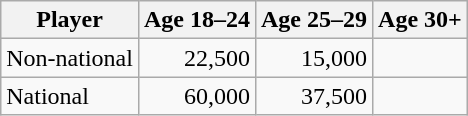<table class=wikitable>
<tr>
<th>Player</th>
<th>Age 18–24</th>
<th>Age 25–29</th>
<th>Age 30+</th>
</tr>
<tr>
<td>Non-national</td>
<td align=right>22,500</td>
<td align=right>15,000</td>
<td></td>
</tr>
<tr>
<td>National</td>
<td align=right>60,000</td>
<td align=right>37,500</td>
<td></td>
</tr>
</table>
